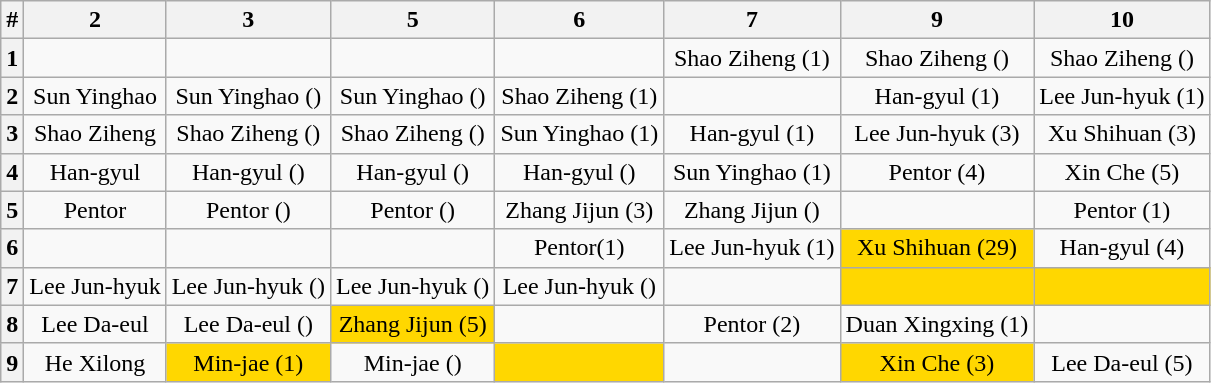<table class="wikitable mw-collapsible" style="text-align:center">
<tr>
<th scope="col">#</th>
<th scope="col"> 2</th>
<th scope="col"> 3</th>
<th scope="col"> 5</th>
<th scope="col"> 6</th>
<th scope="col"> 7</th>
<th scope="col"> 9</th>
<th scope="col"> 10</th>
</tr>
<tr>
<th scope="row">1</th>
<td></td>
<td></td>
<td></td>
<td></td>
<td>Shao Ziheng (1)</td>
<td>Shao Ziheng ()</td>
<td>Shao Ziheng ()</td>
</tr>
<tr>
<th scope="row">2</th>
<td>Sun Yinghao</td>
<td>Sun Yinghao ()</td>
<td>Sun Yinghao ()</td>
<td>Shao Ziheng (1)</td>
<td></td>
<td>Han-gyul  (1)</td>
<td>Lee Jun-hyuk  (1)</td>
</tr>
<tr>
<th scope="row">3</th>
<td>Shao Ziheng</td>
<td>Shao Ziheng ()</td>
<td>Shao Ziheng ()</td>
<td>Sun Yinghao (1)</td>
<td>Han-gyul (1)</td>
<td>Lee Jun-hyuk  (3)</td>
<td>Xu Shihuan (3)</td>
</tr>
<tr>
<th scope="row">4</th>
<td>Han-gyul</td>
<td>Han-gyul ()</td>
<td>Han-gyul ()</td>
<td>Han-gyul ()</td>
<td>Sun Yinghao (1)</td>
<td>Pentor (4)</td>
<td>Xin Che (5)</td>
</tr>
<tr>
<th scope="row">5</th>
<td>Pentor</td>
<td>Pentor ()</td>
<td>Pentor ()</td>
<td>Zhang Jijun (3)</td>
<td>Zhang Jijun ()</td>
<td></td>
<td>Pentor (1)</td>
</tr>
<tr>
<th scope="row">6</th>
<td></td>
<td></td>
<td></td>
<td>Pentor(1)</td>
<td>Lee Jun-hyuk (1)</td>
<td style="background:#FFD700;">Xu Shihuan (29)</td>
<td>Han-gyul (4)</td>
</tr>
<tr>
<th scope="row">7</th>
<td>Lee Jun-hyuk</td>
<td>Lee Jun-hyuk ()</td>
<td>Lee Jun-hyuk ()</td>
<td>Lee Jun-hyuk ()</td>
<td></td>
<td style="background:#FFD700;"></td>
<td style="background:#FFD700;"></td>
</tr>
<tr>
<th scope="row">8</th>
<td>Lee Da-eul</td>
<td>Lee Da-eul ()</td>
<td style="background:#FFD700;">Zhang Jijun (5)</td>
<td></td>
<td>Pentor (2)</td>
<td>Duan Xingxing (1)</td>
<td></td>
</tr>
<tr>
<th scope="row">9</th>
<td>He Xilong</td>
<td style="background:#FFD700;">Min-jae (1)</td>
<td>Min-jae ()</td>
<td style="background:#FFD700;"></td>
<td></td>
<td style="background:#FFD700;">Xin Che (3)</td>
<td>Lee Da-eul (5)</td>
</tr>
</table>
